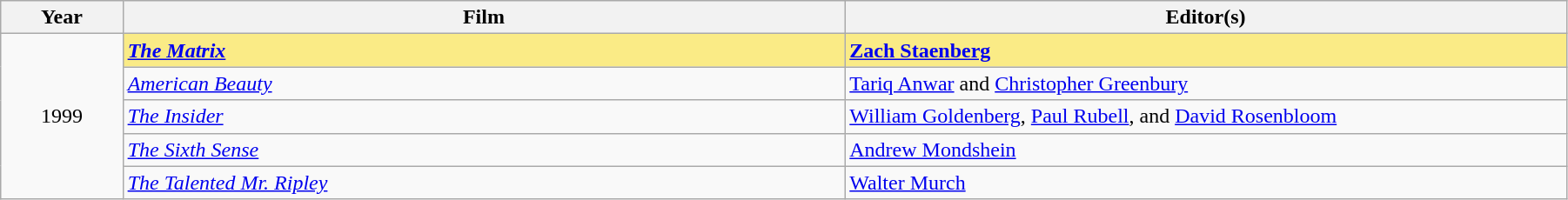<table class="wikitable" width="95%" cellpadding="5">
<tr>
<th width="70"><strong>Year</strong></th>
<th width="450"><strong>Film</strong></th>
<th width="450"><strong>Editor(s)</strong></th>
</tr>
<tr>
<td rowspan="5" style="text-align:center;">1999<br></td>
<td style="background:#FAEB86;"><strong><em><a href='#'>The Matrix</a></em></strong></td>
<td style="background:#FAEB86;"><strong><a href='#'>Zach Staenberg</a></strong></td>
</tr>
<tr>
<td><em><a href='#'>American Beauty</a></em></td>
<td><a href='#'>Tariq Anwar</a> and <a href='#'>Christopher Greenbury</a></td>
</tr>
<tr>
<td><em><a href='#'>The Insider</a></em></td>
<td><a href='#'>William Goldenberg</a>, <a href='#'>Paul Rubell</a>, and <a href='#'>David Rosenbloom</a></td>
</tr>
<tr>
<td><em><a href='#'>The Sixth Sense</a></em></td>
<td><a href='#'>Andrew Mondshein</a></td>
</tr>
<tr>
<td><em><a href='#'>The Talented Mr. Ripley</a></em></td>
<td><a href='#'>Walter Murch</a></td>
</tr>
</table>
